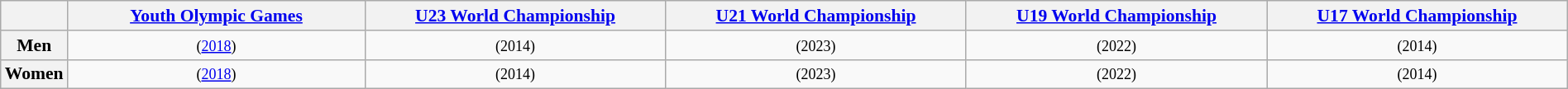<table class=wikitable style="font-size:90%; text-align:center; width:100%">
<tr>
<th witdh="8%"></th>
<th width="20%"><a href='#'>Youth Olympic Games</a></th>
<th width="20%"><a href='#'>U23 World Championship</a></th>
<th width="20%"><a href='#'>U21 World Championship</a></th>
<th width="20%"><a href='#'>U19 World Championship</a></th>
<th width="20%"><a href='#'>U17 World Championship</a></th>
</tr>
<tr>
<th witdh="10%">Men</th>
<td> <small>(<a href='#'>2018</a>)</small></td>
<td> <small>(2014)</small></td>
<td> <small>(2023)</small></td>
<td> <small>(2022)</small></td>
<td> <small>(2014)</small></td>
</tr>
<tr>
<th witdh="10%">Women</th>
<td> <small>(<a href='#'>2018</a>)</small></td>
<td> <small>(2014)</small></td>
<td> <small>(2023)</small></td>
<td> <small>(2022)</small></td>
<td> <small>(2014)</small></td>
</tr>
</table>
